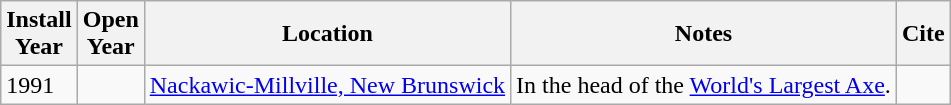<table class="wikitable">
<tr>
<th>Install<br>Year</th>
<th>Open<br>Year</th>
<th>Location</th>
<th>Notes</th>
<th>Cite</th>
</tr>
<tr>
<td>1991</td>
<td></td>
<td><a href='#'>Nackawic-Millville, New Brunswick</a></td>
<td>In the head of the <a href='#'>World's Largest Axe</a>.</td>
<td></td>
</tr>
</table>
